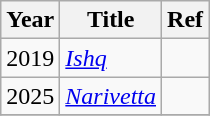<table class="wikitable">
<tr>
<th>Year</th>
<th>Title</th>
<th>Ref</th>
</tr>
<tr>
<td>2019</td>
<td><em><a href='#'>Ishq</a></em></td>
<td></td>
</tr>
<tr>
<td>2025</td>
<td><em><a href='#'>Narivetta</a></em></td>
<td></td>
</tr>
<tr>
</tr>
</table>
